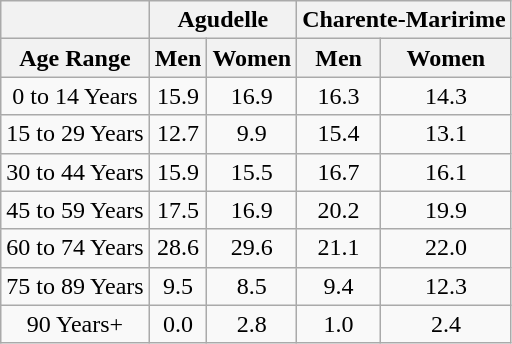<table class="wikitable" style="text-align:center;">
<tr>
<th></th>
<th colspan=2>Agudelle</th>
<th colspan=2>Charente-Maririme</th>
</tr>
<tr>
<th>Age Range</th>
<th>Men</th>
<th>Women</th>
<th>Men</th>
<th>Women</th>
</tr>
<tr>
<td>0 to 14 Years</td>
<td>15.9</td>
<td>16.9</td>
<td>16.3</td>
<td>14.3</td>
</tr>
<tr>
<td>15 to 29 Years</td>
<td>12.7</td>
<td>9.9</td>
<td>15.4</td>
<td>13.1</td>
</tr>
<tr>
<td>30 to 44 Years</td>
<td>15.9</td>
<td>15.5</td>
<td>16.7</td>
<td>16.1</td>
</tr>
<tr>
<td>45 to 59 Years</td>
<td>17.5</td>
<td>16.9</td>
<td>20.2</td>
<td>19.9</td>
</tr>
<tr>
<td>60 to 74 Years</td>
<td>28.6</td>
<td>29.6</td>
<td>21.1</td>
<td>22.0</td>
</tr>
<tr>
<td>75 to 89 Years</td>
<td>9.5</td>
<td>8.5</td>
<td>9.4</td>
<td>12.3</td>
</tr>
<tr>
<td>90 Years+</td>
<td>0.0</td>
<td>2.8</td>
<td>1.0</td>
<td>2.4</td>
</tr>
</table>
